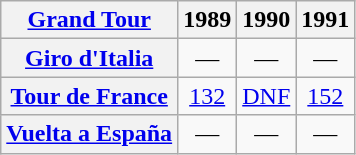<table class="wikitable plainrowheaders">
<tr>
<th scope="col"><a href='#'>Grand Tour</a></th>
<th scope="col">1989</th>
<th scope="col">1990</th>
<th scope="col">1991</th>
</tr>
<tr style="text-align:center;">
<th scope="row"> <a href='#'>Giro d'Italia</a></th>
<td>—</td>
<td>—</td>
<td>—</td>
</tr>
<tr style="text-align:center;">
<th scope="row"> <a href='#'>Tour de France</a></th>
<td><a href='#'>132</a></td>
<td><a href='#'>DNF</a></td>
<td><a href='#'>152</a></td>
</tr>
<tr style="text-align:center;">
<th scope="row"> <a href='#'>Vuelta a España</a></th>
<td>—</td>
<td>—</td>
<td>—</td>
</tr>
</table>
